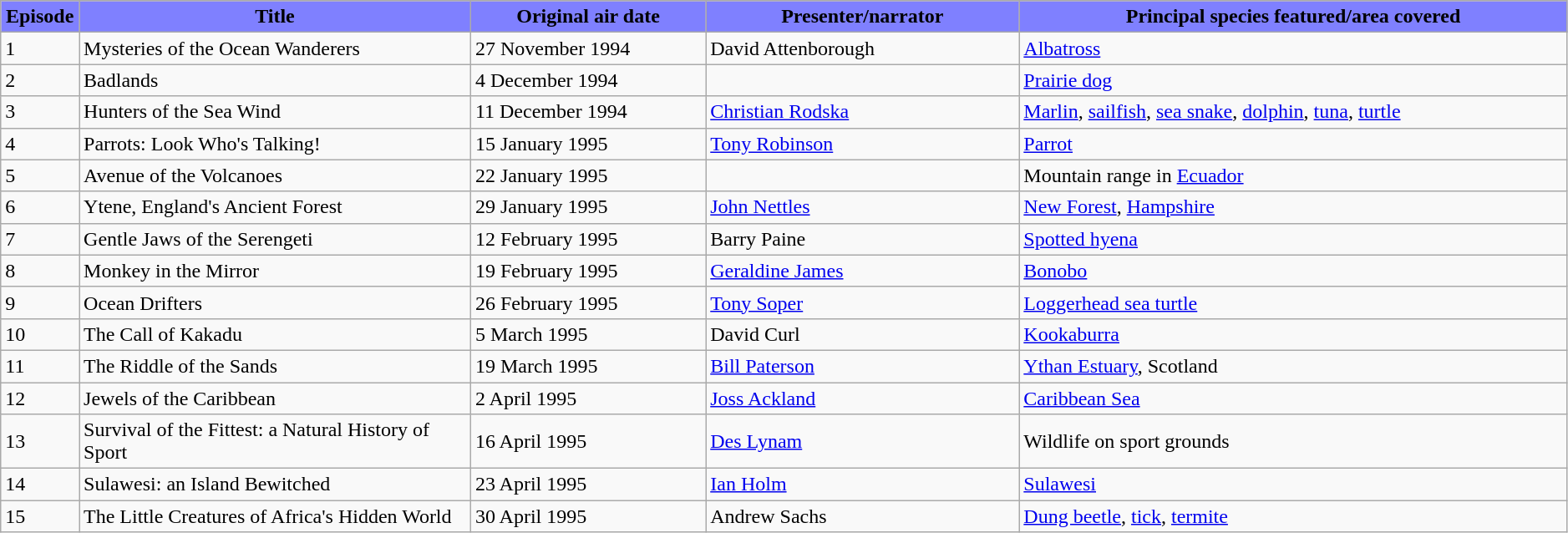<table class="wikitable plainrowheaders" width=99%>
<tr style="background:#fdd";>
<th style="background-color: #7F80FF" width="5%">Episode</th>
<th style="background-color: #7F80FF" width="25%">Title</th>
<th style="background-color: #7F80FF" width="15%">Original air date</th>
<th style="background-color: #7F80FF" width="20%">Presenter/narrator</th>
<th style="background-color: #7F80FF" width="35%">Principal species featured/area covered</th>
</tr>
<tr>
<td>1</td>
<td>Mysteries of the Ocean Wanderers</td>
<td>27 November 1994</td>
<td>David Attenborough</td>
<td><a href='#'>Albatross</a></td>
</tr>
<tr>
<td>2</td>
<td>Badlands</td>
<td>4 December 1994</td>
<td></td>
<td><a href='#'>Prairie dog</a></td>
</tr>
<tr>
<td>3</td>
<td>Hunters of the Sea Wind</td>
<td>11 December 1994</td>
<td><a href='#'>Christian Rodska</a></td>
<td><a href='#'>Marlin</a>, <a href='#'>sailfish</a>, <a href='#'>sea snake</a>, <a href='#'>dolphin</a>, <a href='#'>tuna</a>, <a href='#'>turtle</a></td>
</tr>
<tr>
<td>4</td>
<td>Parrots: Look Who's Talking!</td>
<td>15 January 1995</td>
<td><a href='#'>Tony Robinson</a></td>
<td><a href='#'>Parrot</a></td>
</tr>
<tr>
<td>5</td>
<td>Avenue of the Volcanoes</td>
<td>22 January 1995</td>
<td></td>
<td>Mountain range in <a href='#'>Ecuador</a></td>
</tr>
<tr>
<td>6</td>
<td>Ytene, England's Ancient Forest</td>
<td>29 January 1995</td>
<td><a href='#'>John Nettles</a></td>
<td><a href='#'>New Forest</a>, <a href='#'>Hampshire</a></td>
</tr>
<tr>
<td>7</td>
<td>Gentle Jaws of the Serengeti</td>
<td>12 February 1995</td>
<td>Barry Paine</td>
<td><a href='#'>Spotted hyena</a></td>
</tr>
<tr>
<td>8</td>
<td>Monkey in the Mirror</td>
<td>19 February 1995</td>
<td><a href='#'>Geraldine James</a></td>
<td><a href='#'>Bonobo</a></td>
</tr>
<tr>
<td>9</td>
<td>Ocean Drifters</td>
<td>26 February 1995</td>
<td><a href='#'>Tony Soper</a></td>
<td><a href='#'>Loggerhead sea turtle</a></td>
</tr>
<tr>
<td>10</td>
<td>The Call of Kakadu</td>
<td>5 March 1995</td>
<td>David Curl</td>
<td><a href='#'>Kookaburra</a></td>
</tr>
<tr>
<td>11</td>
<td>The Riddle of the Sands</td>
<td>19 March 1995</td>
<td><a href='#'>Bill Paterson</a></td>
<td><a href='#'>Ythan Estuary</a>, Scotland</td>
</tr>
<tr>
<td>12</td>
<td>Jewels of the Caribbean</td>
<td>2 April 1995</td>
<td><a href='#'>Joss Ackland</a></td>
<td><a href='#'>Caribbean Sea</a></td>
</tr>
<tr>
<td>13</td>
<td>Survival of the Fittest: a Natural History of Sport</td>
<td>16 April 1995</td>
<td><a href='#'>Des Lynam</a></td>
<td>Wildlife on sport grounds</td>
</tr>
<tr>
<td>14</td>
<td>Sulawesi: an Island Bewitched</td>
<td>23 April 1995</td>
<td><a href='#'>Ian Holm</a></td>
<td><a href='#'>Sulawesi</a></td>
</tr>
<tr>
<td>15</td>
<td>The Little Creatures of Africa's Hidden World</td>
<td>30 April 1995</td>
<td>Andrew Sachs</td>
<td><a href='#'>Dung beetle</a>, <a href='#'>tick</a>, <a href='#'>termite</a></td>
</tr>
</table>
